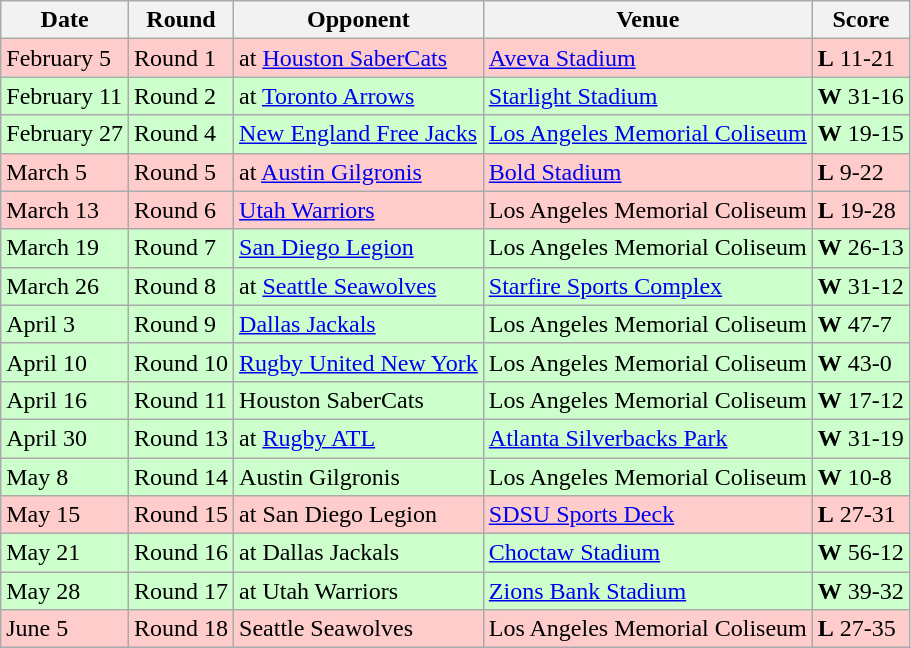<table class="wikitable">
<tr>
<th>Date</th>
<th>Round</th>
<th>Opponent</th>
<th>Venue</th>
<th>Score</th>
</tr>
<tr bgcolor="#FFCCCC">
<td>February 5</td>
<td>Round 1</td>
<td>at <a href='#'>Houston SaberCats</a></td>
<td><a href='#'>Aveva Stadium</a></td>
<td><strong>L</strong> 11-21</td>
</tr>
<tr bgcolor=#CCFFCC>
<td>February 11</td>
<td>Round 2</td>
<td>at <a href='#'>Toronto Arrows</a></td>
<td><a href='#'>Starlight Stadium</a></td>
<td><strong>W</strong> 31-16</td>
</tr>
<tr bgcolor=#CCFFCC>
<td>February 27</td>
<td>Round 4</td>
<td><a href='#'>New England Free Jacks</a></td>
<td><a href='#'>Los Angeles Memorial Coliseum</a></td>
<td><strong>W</strong> 19-15</td>
</tr>
<tr bgcolor="#FFCCCC">
<td>March 5</td>
<td>Round 5</td>
<td>at <a href='#'>Austin Gilgronis</a></td>
<td><a href='#'>Bold Stadium</a></td>
<td><strong>L</strong> 9-22</td>
</tr>
<tr bgcolor="#FFCCCC">
<td>March 13</td>
<td>Round 6</td>
<td><a href='#'>Utah Warriors</a></td>
<td>Los Angeles Memorial Coliseum</td>
<td><strong>L</strong> 19-28</td>
</tr>
<tr bgcolor=#CCFFCC>
<td>March 19</td>
<td>Round 7</td>
<td><a href='#'>San Diego Legion</a></td>
<td>Los Angeles Memorial Coliseum</td>
<td><strong>W</strong> 26-13</td>
</tr>
<tr bgcolor=#CCFFCC>
<td>March 26</td>
<td>Round 8</td>
<td>at <a href='#'>Seattle Seawolves</a></td>
<td><a href='#'>Starfire Sports Complex</a></td>
<td><strong>W</strong> 31-12</td>
</tr>
<tr bgcolor=#CCFFCC>
<td>April 3</td>
<td>Round 9</td>
<td><a href='#'>Dallas Jackals</a></td>
<td>Los Angeles Memorial Coliseum</td>
<td><strong>W</strong> 47-7</td>
</tr>
<tr bgcolor=#CCFFCC>
<td>April 10</td>
<td>Round 10</td>
<td><a href='#'>Rugby United New York</a></td>
<td>Los Angeles Memorial Coliseum</td>
<td><strong>W</strong> 43-0</td>
</tr>
<tr bgcolor=#CCFFCC>
<td>April 16</td>
<td>Round 11</td>
<td>Houston SaberCats</td>
<td>Los Angeles Memorial Coliseum</td>
<td><strong>W</strong> 17-12</td>
</tr>
<tr bgcolor=#CCFFCC>
<td>April 30</td>
<td>Round 13</td>
<td>at <a href='#'>Rugby ATL</a></td>
<td><a href='#'>Atlanta Silverbacks Park</a></td>
<td><strong>W</strong> 31-19</td>
</tr>
<tr bgcolor=#CCFFCC>
<td>May 8</td>
<td>Round 14</td>
<td>Austin Gilgronis</td>
<td>Los Angeles Memorial Coliseum</td>
<td><strong>W</strong> 10-8</td>
</tr>
<tr bgcolor="#FFCCCC">
<td>May 15</td>
<td>Round 15</td>
<td>at San Diego Legion</td>
<td><a href='#'>SDSU Sports Deck</a></td>
<td><strong>L</strong> 27-31</td>
</tr>
<tr bgcolor=#CCFFCC>
<td>May 21</td>
<td>Round 16</td>
<td>at Dallas Jackals</td>
<td><a href='#'>Choctaw Stadium</a></td>
<td><strong>W</strong> 56-12</td>
</tr>
<tr bgcolor=#CCFFCC>
<td>May 28</td>
<td>Round 17</td>
<td>at Utah Warriors</td>
<td><a href='#'>Zions Bank Stadium</a></td>
<td><strong>W</strong> 39-32</td>
</tr>
<tr bgcolor="#FFCCCC">
<td>June 5</td>
<td>Round 18</td>
<td>Seattle Seawolves</td>
<td>Los Angeles Memorial Coliseum</td>
<td><strong>L</strong> 27-35</td>
</tr>
</table>
